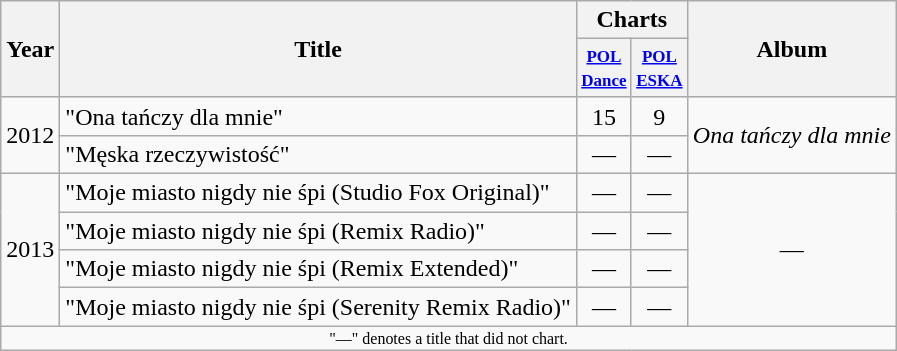<table class=wikitable style=text-align:center;>
<tr>
<th rowspan=2>Year</th>
<th rowspan=2>Title</th>
<th colspan=2>Charts</th>
<th rowspan=2>Album</th>
</tr>
<tr style="vertical-align:top;line-height:1.2; width:3em;font-size:85%;">
<th width=25px><small><a href='#'>POL<br>Dance</a></small><br></th>
<th width=25px><small><a href='#'>POL<br>ESKA</a></small><br></th>
</tr>
<tr>
<td rowspan=2>2012</td>
<td align=left>"Ona tańczy dla mnie"</td>
<td>15</td>
<td>9</td>
<td rowspan=2><em>Ona tańczy dla mnie</em></td>
</tr>
<tr>
<td align=left>"Męska rzeczywistość"</td>
<td>—</td>
<td>—</td>
</tr>
<tr>
<td rowspan=4>2013</td>
<td align=left>"Moje miasto nigdy nie śpi (Studio Fox Original)"</td>
<td>—</td>
<td>—</td>
<td rowspan=4 style="text-align:center;">—</td>
</tr>
<tr>
<td align=left>"Moje miasto nigdy nie śpi (Remix Radio)"</td>
<td>—</td>
<td>—</td>
</tr>
<tr>
<td align=left>"Moje miasto nigdy nie śpi (Remix Extended)"</td>
<td>—</td>
<td>—</td>
</tr>
<tr>
<td align=left>"Moje miasto nigdy nie śpi (Serenity Remix Radio)"</td>
<td>—</td>
<td>—</td>
</tr>
<tr>
<td colspan=10 style=font-size:8pt;>"—" denotes a title that did not chart.</td>
</tr>
</table>
